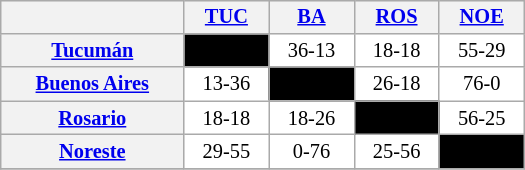<table align="left" width="350" cellspacing="0" cellpadding="3" style="background-color: #f9f9f9; font-size: 85%; text-align: center" class="wikitable">
<tr style="background:#00000;">
<th align="left"> </th>
<th><a href='#'>TUC</a></th>
<th><a href='#'>BA</a></th>
<th><a href='#'>ROS</a></th>
<th><a href='#'>NOE</a></th>
</tr>
<tr ! style="background:#FFFFFF;">
<th><a href='#'>Tucumán</a></th>
<td style="background:#000000">––––</td>
<td>36-13</td>
<td>18-18</td>
<td>55-29</td>
</tr>
<tr ! style="background:#FFFFFF;">
<th><a href='#'>Buenos Aires</a></th>
<td>13-36</td>
<td style="background:#000000">––––</td>
<td>26-18</td>
<td>76-0</td>
</tr>
<tr ! style="background:#FFFFFF;">
<th><a href='#'>Rosario</a></th>
<td>18-18</td>
<td>18-26</td>
<td style="background:#000000">––––</td>
<td>56-25</td>
</tr>
<tr ! style="background:#FFFFFF;">
<th><a href='#'>Noreste</a></th>
<td>29-55</td>
<td>0-76</td>
<td>25-56</td>
<td style="background:#000000">––––</td>
</tr>
<tr>
</tr>
</table>
